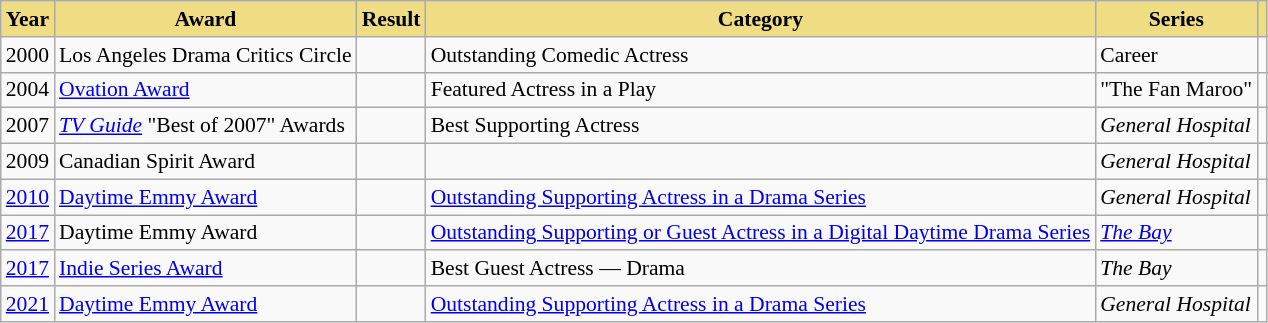<table class="wikitable" style="font-size: 90%;">
<tr>
<th style="background-color: #eedd82">Year</th>
<th style="background-color: #eedd82">Award</th>
<th style="background-color: #eedd82">Result</th>
<th style="background-color: #eedd82">Category</th>
<th style="background-color: #eedd82">Series</th>
<th style="background-color: #eedd82"></th>
</tr>
<tr>
<td>2000</td>
<td>Los Angeles Drama Critics Circle</td>
<td></td>
<td>Outstanding Comedic Actress</td>
<td>Career</td>
<td></td>
</tr>
<tr>
<td>2004</td>
<td><a href='#'>Ovation Award</a></td>
<td></td>
<td>Featured Actress in a Play</td>
<td>"The Fan Maroo"</td>
<td></td>
</tr>
<tr>
<td>2007</td>
<td><em><a href='#'>TV Guide</a></em> "Best of 2007" Awards</td>
<td></td>
<td>Best Supporting Actress</td>
<td><em>General Hospital</em></td>
<td></td>
</tr>
<tr>
<td>2009</td>
<td>Canadian Spirit Award</td>
<td></td>
<td></td>
<td><em>General Hospital</em></td>
<td></td>
</tr>
<tr>
<td><a href='#'>2010</a></td>
<td><a href='#'>Daytime Emmy Award</a></td>
<td></td>
<td><a href='#'>Outstanding Supporting Actress in a Drama Series</a></td>
<td><em>General Hospital</em></td>
<td></td>
</tr>
<tr>
<td><a href='#'>2017</a></td>
<td>Daytime Emmy Award</td>
<td></td>
<td><a href='#'>Outstanding Supporting or Guest Actress in a Digital Daytime Drama Series</a></td>
<td><em><a href='#'>The Bay</a></em></td>
<td></td>
</tr>
<tr>
<td><a href='#'>2017</a></td>
<td><a href='#'>Indie Series Award</a></td>
<td></td>
<td>Best Guest Actress — Drama</td>
<td><em>The Bay</em></td>
<td></td>
</tr>
<tr>
<td><a href='#'>2021</a></td>
<td><a href='#'>Daytime Emmy Award</a></td>
<td></td>
<td><a href='#'>Outstanding Supporting Actress in a Drama Series</a></td>
<td><em>General Hospital</em></td>
<td></td>
</tr>
</table>
